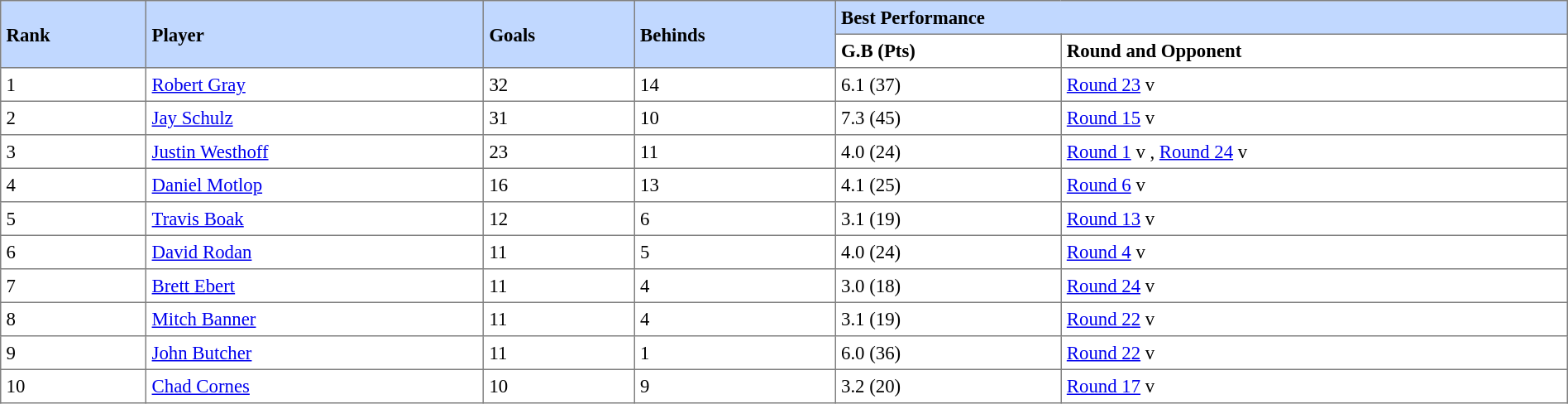<table border="1" cellpadding="4" cellspacing="0"  style="text-align:left; font-size:95%; border-collapse:collapse; width:100%;">
<tr style="background:#C1D8FF;">
<th rowspan="2">Rank</th>
<th rowspan="2">Player</th>
<th rowspan="2">Goals</th>
<th rowspan="2">Behinds</th>
<th colspan="2">Best Performance</th>
</tr>
<tr>
<th>G.B (Pts)</th>
<th>Round and Opponent</th>
</tr>
<tr>
<td>1</td>
<td><a href='#'>Robert Gray</a></td>
<td>32</td>
<td>14</td>
<td>6.1 (37)</td>
<td><a href='#'>Round 23</a> v </td>
</tr>
<tr>
<td>2</td>
<td><a href='#'>Jay Schulz</a></td>
<td>31</td>
<td>10</td>
<td>7.3 (45)</td>
<td><a href='#'>Round 15</a> v </td>
</tr>
<tr>
<td>3</td>
<td><a href='#'>Justin Westhoff</a></td>
<td>23</td>
<td>11</td>
<td>4.0 (24)</td>
<td><a href='#'>Round 1</a> v , <a href='#'>Round 24</a> v </td>
</tr>
<tr>
<td>4</td>
<td><a href='#'>Daniel Motlop</a></td>
<td>16</td>
<td>13</td>
<td>4.1 (25)</td>
<td><a href='#'>Round 6</a> v </td>
</tr>
<tr>
<td>5</td>
<td><a href='#'>Travis Boak</a></td>
<td>12</td>
<td>6</td>
<td>3.1 (19)</td>
<td><a href='#'>Round 13</a> v </td>
</tr>
<tr>
<td>6</td>
<td><a href='#'>David Rodan</a></td>
<td>11</td>
<td>5</td>
<td>4.0 (24)</td>
<td><a href='#'>Round 4</a> v </td>
</tr>
<tr>
<td>7</td>
<td><a href='#'>Brett Ebert</a></td>
<td>11</td>
<td>4</td>
<td>3.0 (18)</td>
<td><a href='#'>Round 24</a> v </td>
</tr>
<tr>
<td>8</td>
<td><a href='#'>Mitch Banner</a></td>
<td>11</td>
<td>4</td>
<td>3.1 (19)</td>
<td><a href='#'>Round 22</a> v </td>
</tr>
<tr>
<td>9</td>
<td><a href='#'>John Butcher</a></td>
<td>11</td>
<td>1</td>
<td>6.0 (36)</td>
<td><a href='#'>Round 22</a> v </td>
</tr>
<tr>
<td>10</td>
<td><a href='#'>Chad Cornes</a></td>
<td>10</td>
<td>9</td>
<td>3.2 (20)</td>
<td><a href='#'>Round 17</a> v </td>
</tr>
</table>
